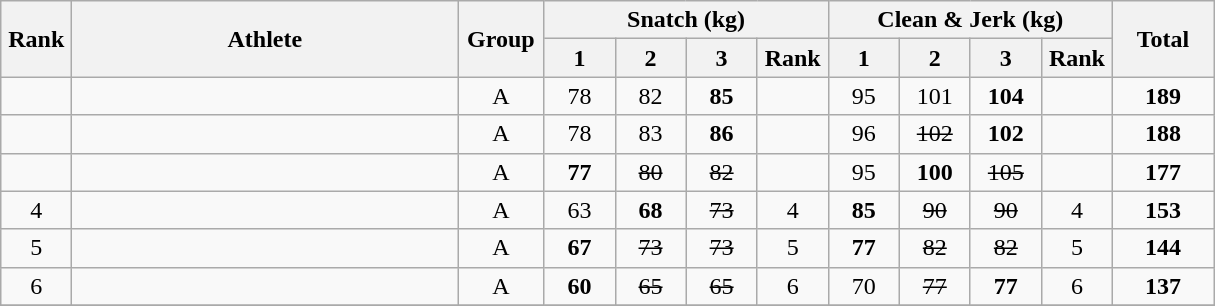<table class = "wikitable" style="text-align:center;">
<tr>
<th rowspan=2 width=40>Rank</th>
<th rowspan=2 width=250>Athlete</th>
<th rowspan=2 width=50>Group</th>
<th colspan=4>Snatch (kg)</th>
<th colspan=4>Clean & Jerk (kg)</th>
<th rowspan=2 width=60>Total</th>
</tr>
<tr>
<th width=40>1</th>
<th width=40>2</th>
<th width=40>3</th>
<th width=40>Rank</th>
<th width=40>1</th>
<th width=40>2</th>
<th width=40>3</th>
<th width=40>Rank</th>
</tr>
<tr>
<td></td>
<td align=left></td>
<td>A</td>
<td>78</td>
<td>82</td>
<td><strong>85</strong></td>
<td></td>
<td>95</td>
<td>101</td>
<td><strong>104</strong></td>
<td></td>
<td><strong>189</strong></td>
</tr>
<tr>
<td></td>
<td align=left></td>
<td>A</td>
<td>78</td>
<td>83</td>
<td><strong>86</strong></td>
<td></td>
<td>96</td>
<td><s>102</s></td>
<td><strong>102</strong></td>
<td></td>
<td><strong>188</strong></td>
</tr>
<tr>
<td></td>
<td align=left></td>
<td>A</td>
<td><strong>77</strong></td>
<td><s>80</s></td>
<td><s>82</s></td>
<td></td>
<td>95</td>
<td><strong>100</strong></td>
<td><s>105</s></td>
<td></td>
<td><strong>177</strong></td>
</tr>
<tr>
<td>4</td>
<td align=left></td>
<td>A</td>
<td>63</td>
<td><strong>68</strong></td>
<td><s>73</s></td>
<td>4</td>
<td><strong>85</strong></td>
<td><s>90</s></td>
<td><s>90</s></td>
<td>4</td>
<td><strong>153</strong></td>
</tr>
<tr>
<td>5</td>
<td align=left></td>
<td>A</td>
<td><strong>67</strong></td>
<td><s>73</s></td>
<td><s>73</s></td>
<td>5</td>
<td><strong>77</strong></td>
<td><s>82</s></td>
<td><s>82</s></td>
<td>5</td>
<td><strong>144</strong></td>
</tr>
<tr>
<td>6</td>
<td align=left></td>
<td>A</td>
<td><strong>60</strong></td>
<td><s>65</s></td>
<td><s>65</s></td>
<td>6</td>
<td>70</td>
<td><s>77</s></td>
<td><strong>77</strong></td>
<td>6</td>
<td><strong>137</strong></td>
</tr>
<tr>
</tr>
</table>
